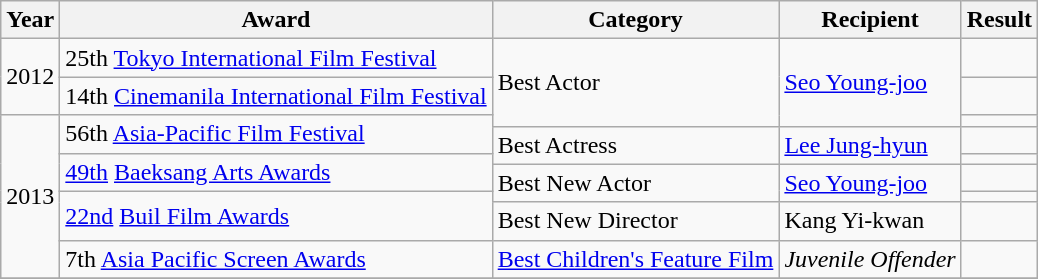<table class="wikitable sortable">
<tr>
<th>Year</th>
<th>Award</th>
<th>Category</th>
<th>Recipient</th>
<th>Result</th>
</tr>
<tr>
<td rowspan="2">2012</td>
<td>25th <a href='#'>Tokyo International Film Festival</a></td>
<td rowspan="3">Best Actor</td>
<td rowspan="3"><a href='#'>Seo Young-joo</a></td>
<td></td>
</tr>
<tr>
<td>14th <a href='#'>Cinemanila International Film Festival</a></td>
<td></td>
</tr>
<tr>
<td rowspan="7">2013</td>
<td rowspan="2">56th <a href='#'>Asia-Pacific Film Festival</a></td>
<td></td>
</tr>
<tr>
<td rowspan="2">Best Actress</td>
<td rowspan="2"><a href='#'>Lee Jung-hyun</a></td>
<td></td>
</tr>
<tr>
<td rowspan="2"><a href='#'>49th</a> <a href='#'>Baeksang Arts Awards</a></td>
<td></td>
</tr>
<tr>
<td rowspan="2">Best New Actor</td>
<td rowspan="2"><a href='#'>Seo Young-joo</a></td>
<td></td>
</tr>
<tr>
<td rowspan="2"><a href='#'>22nd</a> <a href='#'>Buil Film Awards</a></td>
<td></td>
</tr>
<tr>
<td>Best New Director</td>
<td>Kang Yi-kwan</td>
<td></td>
</tr>
<tr>
<td>7th <a href='#'>Asia Pacific Screen Awards</a></td>
<td><a href='#'>Best Children's Feature Film</a></td>
<td><em>Juvenile Offender</em></td>
<td></td>
</tr>
<tr>
</tr>
</table>
